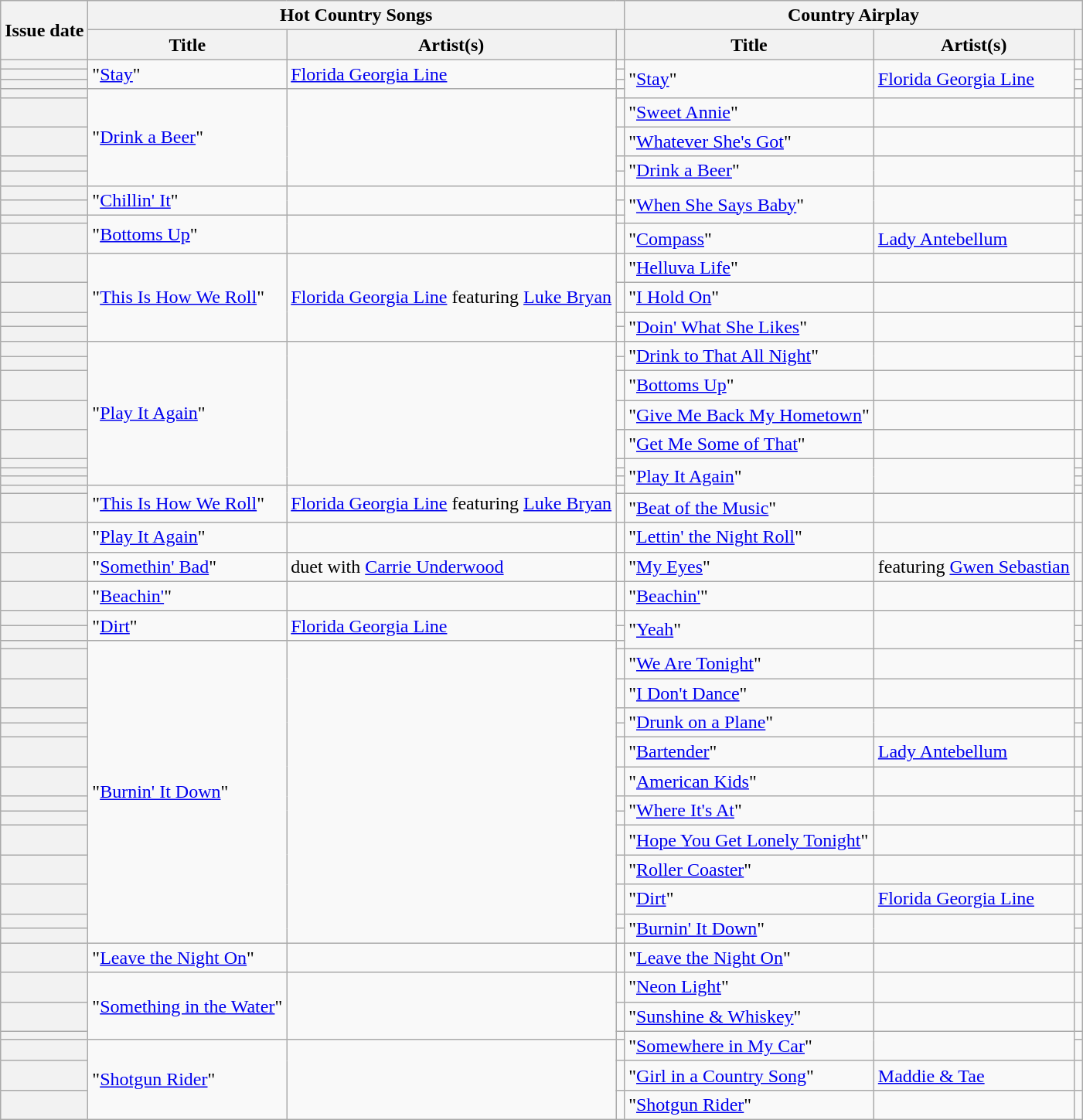<table class="wikitable sortable plainrowheaders">
<tr>
<th scope=col rowspan=2>Issue date</th>
<th scope=col colspan=3>Hot Country Songs</th>
<th scope=col colspan=3>Country Airplay</th>
</tr>
<tr>
<th scope=col>Title</th>
<th scope=col>Artist(s)</th>
<th scope=col class=unsortable></th>
<th scope=col>Title</th>
<th scope=col>Artist(s)</th>
<th scope=col class=unsortable></th>
</tr>
<tr>
<th scope=row></th>
<td rowspan="3">"<a href='#'>Stay</a>"</td>
<td rowspan="3"><a href='#'>Florida Georgia Line</a></td>
<td align="center"></td>
<td rowspan="4">"<a href='#'>Stay</a>"</td>
<td rowspan="4"><a href='#'>Florida Georgia Line</a></td>
<td align="center"></td>
</tr>
<tr>
<th scope=row></th>
<td align="center"></td>
<td align="center"></td>
</tr>
<tr>
<th scope=row></th>
<td align="center"></td>
<td align="center"></td>
</tr>
<tr>
<th scope=row></th>
<td rowspan="5">"<a href='#'>Drink a Beer</a>"</td>
<td rowspan="5"></td>
<td align="center"></td>
<td align="center"></td>
</tr>
<tr>
<th scope=row></th>
<td align="center"></td>
<td>"<a href='#'>Sweet Annie</a>"</td>
<td></td>
<td align="center"></td>
</tr>
<tr>
<th scope=row></th>
<td align="center"></td>
<td>"<a href='#'>Whatever She's Got</a>"</td>
<td></td>
<td align="center"></td>
</tr>
<tr>
<th scope=row></th>
<td align="center"></td>
<td rowspan="2">"<a href='#'>Drink a Beer</a>"</td>
<td rowspan="2"></td>
<td align="center"></td>
</tr>
<tr>
<th scope=row></th>
<td align="center"></td>
<td align="center"></td>
</tr>
<tr>
<th scope=row></th>
<td rowspan="2">"<a href='#'>Chillin' It</a>"</td>
<td rowspan="2"></td>
<td align="center"></td>
<td rowspan="3">"<a href='#'>When She Says Baby</a>"</td>
<td rowspan="3"></td>
<td align="center"></td>
</tr>
<tr>
<th scope=row></th>
<td align="center"></td>
<td align="center"></td>
</tr>
<tr>
<th scope=row></th>
<td rowspan="2">"<a href='#'>Bottoms Up</a>"</td>
<td rowspan="2"></td>
<td align="center"></td>
<td align="center"></td>
</tr>
<tr>
<th scope=row></th>
<td align="center"></td>
<td>"<a href='#'>Compass</a>"</td>
<td><a href='#'>Lady Antebellum</a></td>
<td align="center"></td>
</tr>
<tr>
<th scope=row></th>
<td rowspan="4">"<a href='#'>This Is How We Roll</a>"</td>
<td rowspan="4"><a href='#'>Florida Georgia Line</a> featuring <a href='#'>Luke Bryan</a></td>
<td align="center"></td>
<td>"<a href='#'>Helluva Life</a>"</td>
<td></td>
<td align="center"></td>
</tr>
<tr>
<th scope=row></th>
<td align="center"></td>
<td>"<a href='#'>I Hold On</a>"</td>
<td></td>
<td align="center"></td>
</tr>
<tr>
<th scope=row></th>
<td align="center"></td>
<td rowspan="2">"<a href='#'>Doin' What She Likes</a>"</td>
<td rowspan="2"></td>
<td align="center"></td>
</tr>
<tr>
<th scope=row></th>
<td align="center"></td>
<td align="center"></td>
</tr>
<tr>
<th scope=row></th>
<td rowspan="8">"<a href='#'>Play It Again</a>"</td>
<td rowspan="8"></td>
<td align="center"></td>
<td rowspan="2">"<a href='#'>Drink to That All Night</a>"</td>
<td rowspan="2"></td>
<td align="center"></td>
</tr>
<tr>
<th scope=row></th>
<td align="center"></td>
<td align="center"></td>
</tr>
<tr>
<th scope=row></th>
<td align="center"></td>
<td>"<a href='#'>Bottoms Up</a>"</td>
<td></td>
<td align="center"></td>
</tr>
<tr>
<th scope=row></th>
<td align="center"></td>
<td>"<a href='#'>Give Me Back My Hometown</a>"</td>
<td></td>
<td align="center"></td>
</tr>
<tr>
<th scope=row></th>
<td align="center"></td>
<td>"<a href='#'>Get Me Some of That</a>"</td>
<td></td>
<td align="center"></td>
</tr>
<tr>
<th scope=row></th>
<td align="center"></td>
<td rowspan="4">"<a href='#'>Play It Again</a>"</td>
<td rowspan="4"></td>
<td align="center"></td>
</tr>
<tr>
<th scope=row></th>
<td align="center"></td>
<td align="center"></td>
</tr>
<tr>
<th scope=row></th>
<td align="center"></td>
<td align="center"></td>
</tr>
<tr>
<th scope=row></th>
<td rowspan="2">"<a href='#'>This Is How We Roll</a>"</td>
<td rowspan="2"><a href='#'>Florida Georgia Line</a> featuring <a href='#'>Luke Bryan</a></td>
<td align="center"></td>
<td align="center"></td>
</tr>
<tr>
<th scope=row></th>
<td align="center"></td>
<td>"<a href='#'>Beat of the Music</a>"</td>
<td></td>
<td align="center"></td>
</tr>
<tr>
<th scope=row></th>
<td>"<a href='#'>Play It Again</a>"</td>
<td></td>
<td align="center"></td>
<td>"<a href='#'>Lettin' the Night Roll</a>"</td>
<td></td>
<td align="center"></td>
</tr>
<tr>
<th scope=row></th>
<td>"<a href='#'>Somethin' Bad</a>"</td>
<td> duet with <a href='#'>Carrie Underwood</a></td>
<td align="center"></td>
<td>"<a href='#'>My Eyes</a>"</td>
<td> featuring <a href='#'>Gwen Sebastian</a></td>
<td align="center"></td>
</tr>
<tr>
<th scope=row></th>
<td>"<a href='#'>Beachin'</a>"</td>
<td></td>
<td align="center"></td>
<td>"<a href='#'>Beachin'</a>"</td>
<td></td>
<td align="center"></td>
</tr>
<tr>
<th scope=row></th>
<td rowspan="2">"<a href='#'>Dirt</a>"</td>
<td rowspan="2"><a href='#'>Florida Georgia Line</a></td>
<td align="center"></td>
<td rowspan="3">"<a href='#'>Yeah</a>"</td>
<td rowspan="3"></td>
<td align="center"></td>
</tr>
<tr>
<th scope=row></th>
<td align="center"></td>
<td align="center"></td>
</tr>
<tr>
<th scope=row></th>
<td rowspan="14">"<a href='#'>Burnin' It Down</a>"</td>
<td rowspan="14"></td>
<td align="center"></td>
<td align="center"></td>
</tr>
<tr>
<th scope=row></th>
<td align="center"></td>
<td>"<a href='#'>We Are Tonight</a>"</td>
<td></td>
<td align="center"></td>
</tr>
<tr>
<th scope=row></th>
<td align="center"></td>
<td>"<a href='#'>I Don't Dance</a>"</td>
<td></td>
<td align="center"></td>
</tr>
<tr>
<th scope=row></th>
<td align="center"></td>
<td rowspan="2">"<a href='#'>Drunk on a Plane</a>"</td>
<td rowspan="2"></td>
<td align="center"></td>
</tr>
<tr>
<th scope=row></th>
<td align="center"></td>
<td align="center"></td>
</tr>
<tr>
<th scope=row></th>
<td align="center"></td>
<td>"<a href='#'>Bartender</a>"</td>
<td><a href='#'>Lady Antebellum</a></td>
<td align="center"></td>
</tr>
<tr>
<th scope=row></th>
<td align="center"></td>
<td>"<a href='#'>American Kids</a>"</td>
<td></td>
<td align="center"></td>
</tr>
<tr>
<th scope=row></th>
<td align="center"></td>
<td rowspan="2">"<a href='#'>Where It's At</a>"</td>
<td rowspan="2"></td>
<td align="center"></td>
</tr>
<tr>
<th scope=row></th>
<td align="center"></td>
<td align="center"></td>
</tr>
<tr>
<th scope=row></th>
<td align="center"></td>
<td>"<a href='#'>Hope You Get Lonely Tonight</a>"</td>
<td></td>
<td align="center"></td>
</tr>
<tr>
<th scope=row></th>
<td align="center"></td>
<td>"<a href='#'>Roller Coaster</a>"</td>
<td></td>
<td align="center"></td>
</tr>
<tr>
<th scope=row></th>
<td align="center"></td>
<td>"<a href='#'>Dirt</a>"</td>
<td><a href='#'>Florida Georgia Line</a></td>
<td align="center"></td>
</tr>
<tr>
<th scope=row></th>
<td align="center"></td>
<td rowspan="2">"<a href='#'>Burnin' It Down</a>"</td>
<td rowspan="2"></td>
<td align="center"></td>
</tr>
<tr>
<th scope=row></th>
<td align="center"></td>
<td align="center"></td>
</tr>
<tr>
<th scope=row></th>
<td>"<a href='#'>Leave the Night On</a>"</td>
<td></td>
<td align="center"></td>
<td>"<a href='#'>Leave the Night On</a>"</td>
<td></td>
<td align="center"></td>
</tr>
<tr>
<th scope=row></th>
<td rowspan="3">"<a href='#'>Something in the Water</a>"</td>
<td rowspan="3"></td>
<td align="center"></td>
<td>"<a href='#'>Neon Light</a>"</td>
<td></td>
<td align="center"></td>
</tr>
<tr>
<th scope=row></th>
<td align="center"></td>
<td>"<a href='#'>Sunshine & Whiskey</a>"</td>
<td></td>
<td align="center"></td>
</tr>
<tr>
<th scope=row></th>
<td align="center"></td>
<td rowspan="2">"<a href='#'>Somewhere in My Car</a>"</td>
<td rowspan="2"></td>
<td align="center"></td>
</tr>
<tr>
<th scope=row></th>
<td rowspan="3">"<a href='#'>Shotgun Rider</a>"</td>
<td rowspan="3"></td>
<td align="center"></td>
<td align="center"></td>
</tr>
<tr>
<th scope=row></th>
<td align="center"></td>
<td>"<a href='#'>Girl in a Country Song</a>"</td>
<td><a href='#'>Maddie & Tae</a></td>
<td align="center"></td>
</tr>
<tr>
<th scope=row></th>
<td align="center"></td>
<td>"<a href='#'>Shotgun Rider</a>"</td>
<td></td>
<td align="center"></td>
</tr>
</table>
